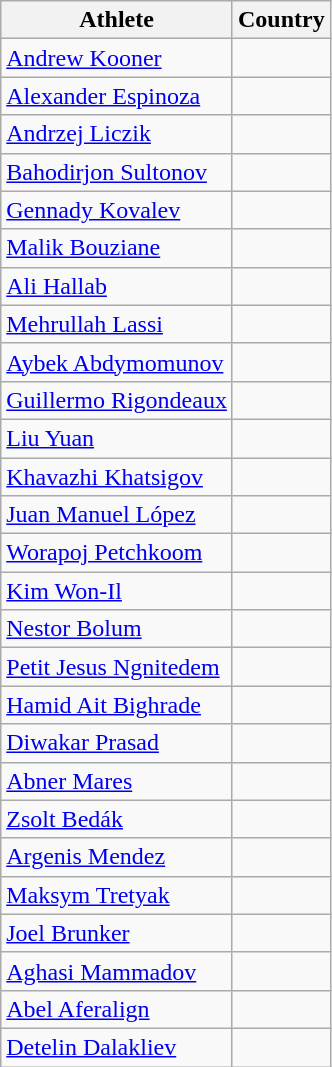<table class="wikitable sortable" style="text-align:center">
<tr>
<th>Athlete</th>
<th>Country</th>
</tr>
<tr>
<td align="left"><a href='#'>Andrew Kooner</a></td>
<td></td>
</tr>
<tr>
<td align="left"><a href='#'>Alexander Espinoza</a></td>
<td></td>
</tr>
<tr>
<td align="left"><a href='#'>Andrzej Liczik</a></td>
<td></td>
</tr>
<tr>
<td align="left"><a href='#'>Bahodirjon Sultonov</a></td>
<td></td>
</tr>
<tr>
<td align="left"><a href='#'>Gennady Kovalev</a></td>
<td></td>
</tr>
<tr>
<td align="left"><a href='#'>Malik Bouziane</a></td>
<td></td>
</tr>
<tr>
<td align="left"><a href='#'>Ali Hallab</a></td>
<td></td>
</tr>
<tr>
<td align="left"><a href='#'>Mehrullah Lassi</a></td>
<td></td>
</tr>
<tr>
<td align="left"><a href='#'>Aybek Abdymomunov</a></td>
<td></td>
</tr>
<tr>
<td align="left"><a href='#'>Guillermo Rigondeaux</a></td>
<td></td>
</tr>
<tr>
<td align="left"><a href='#'>Liu Yuan</a></td>
<td></td>
</tr>
<tr>
<td align="left"><a href='#'>Khavazhi Khatsigov</a></td>
<td></td>
</tr>
<tr>
<td align="left"><a href='#'>Juan Manuel López</a></td>
<td></td>
</tr>
<tr>
<td align="left"><a href='#'>Worapoj Petchkoom</a></td>
<td></td>
</tr>
<tr>
<td align="left"><a href='#'>Kim Won-Il</a></td>
<td></td>
</tr>
<tr>
<td align="left"><a href='#'>Nestor Bolum</a></td>
<td></td>
</tr>
<tr>
<td align="left"><a href='#'>Petit Jesus Ngnitedem</a></td>
<td></td>
</tr>
<tr>
<td align="left"><a href='#'>Hamid Ait Bighrade</a></td>
<td></td>
</tr>
<tr>
<td align="left"><a href='#'>Diwakar Prasad</a></td>
<td></td>
</tr>
<tr>
<td align="left"><a href='#'>Abner Mares</a></td>
<td></td>
</tr>
<tr>
<td align="left"><a href='#'>Zsolt Bedák</a></td>
<td></td>
</tr>
<tr>
<td align="left"><a href='#'>Argenis Mendez</a></td>
<td></td>
</tr>
<tr>
<td align="left"><a href='#'>Maksym Tretyak</a></td>
<td></td>
</tr>
<tr>
<td align="left"><a href='#'>Joel Brunker</a></td>
<td></td>
</tr>
<tr>
<td align="left"><a href='#'>Aghasi Mammadov</a></td>
<td></td>
</tr>
<tr>
<td align="left"><a href='#'>Abel Aferalign</a></td>
<td></td>
</tr>
<tr>
<td align="left"><a href='#'>Detelin Dalakliev</a></td>
<td></td>
</tr>
</table>
